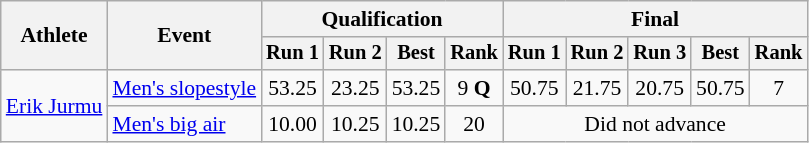<table class="wikitable" style="font-size:90%">
<tr>
<th rowspan=2>Athlete</th>
<th rowspan=2>Event</th>
<th colspan=4>Qualification</th>
<th colspan=5>Final</th>
</tr>
<tr style="font-size:95%">
<th>Run 1</th>
<th>Run 2</th>
<th>Best</th>
<th>Rank</th>
<th>Run 1</th>
<th>Run 2</th>
<th>Run 3</th>
<th>Best</th>
<th>Rank</th>
</tr>
<tr align=center>
<td align=left rowspan=2><a href='#'>Erik Jurmu</a></td>
<td align=left><a href='#'>Men's slopestyle</a></td>
<td>53.25</td>
<td>23.25</td>
<td>53.25</td>
<td>9 <strong>Q</strong></td>
<td>50.75</td>
<td>21.75</td>
<td>20.75</td>
<td>50.75</td>
<td>7</td>
</tr>
<tr align=center>
<td align=left><a href='#'>Men's big air</a></td>
<td>10.00</td>
<td>10.25</td>
<td>10.25</td>
<td>20</td>
<td colspan=5>Did not advance</td>
</tr>
</table>
